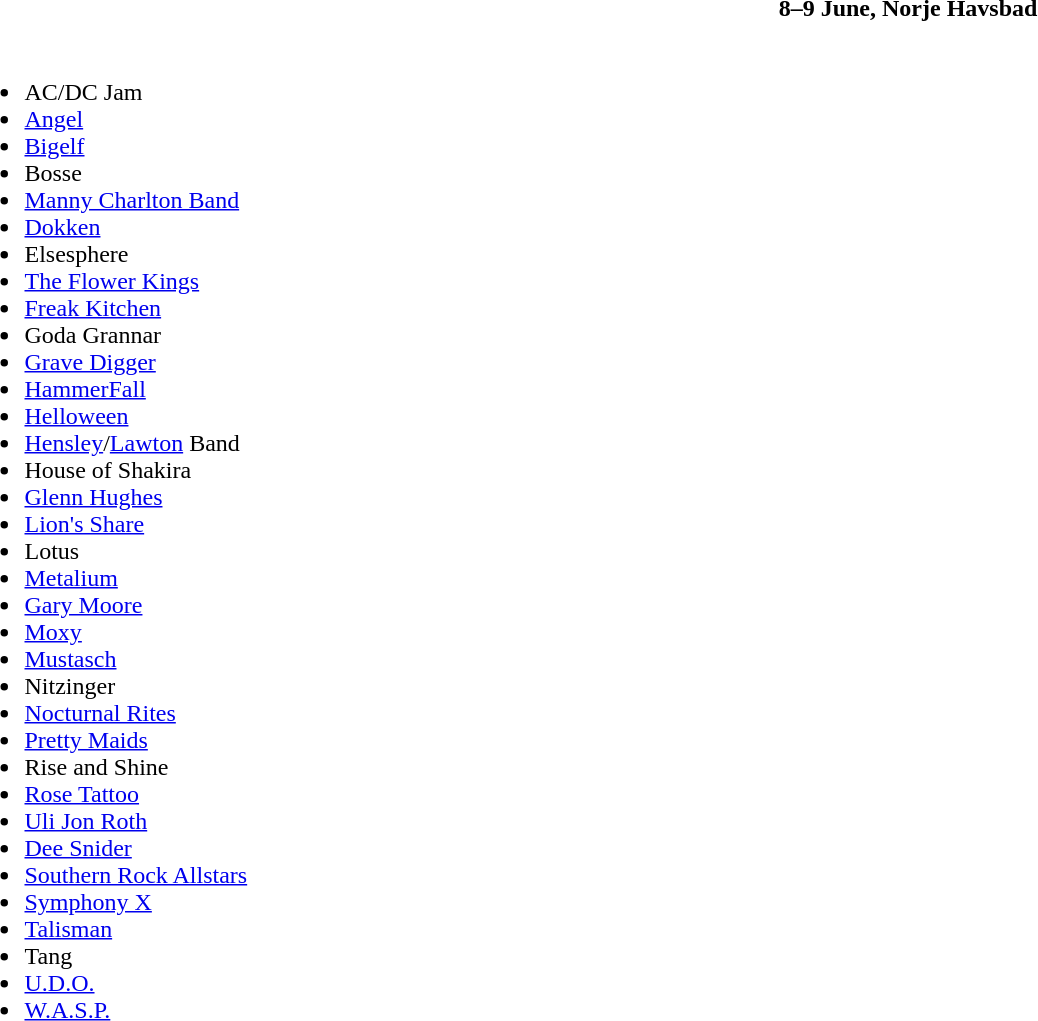<table class="toccolours collapsible" style="width:100%;">
<tr>
<th>8–9 June, Norje Havsbad</th>
</tr>
<tr>
<td><br><ul><li>AC/DC Jam</li><li><a href='#'>Angel</a></li><li><a href='#'>Bigelf</a></li><li>Bosse</li><li><a href='#'>Manny Charlton Band</a></li><li><a href='#'>Dokken</a></li><li>Elsesphere</li><li><a href='#'>The Flower Kings</a></li><li><a href='#'>Freak Kitchen</a></li><li>Goda Grannar</li><li><a href='#'>Grave Digger</a></li><li><a href='#'>HammerFall</a></li><li><a href='#'>Helloween</a></li><li><a href='#'>Hensley</a>/<a href='#'>Lawton</a> Band</li><li>House of Shakira</li><li><a href='#'>Glenn Hughes</a></li><li><a href='#'>Lion's Share</a></li><li>Lotus</li><li><a href='#'>Metalium</a></li><li><a href='#'>Gary Moore</a></li><li><a href='#'>Moxy</a></li><li><a href='#'>Mustasch</a></li><li>Nitzinger</li><li><a href='#'>Nocturnal Rites</a></li><li><a href='#'>Pretty Maids</a></li><li>Rise and Shine</li><li><a href='#'>Rose Tattoo</a></li><li><a href='#'>Uli Jon Roth</a></li><li><a href='#'>Dee Snider</a></li><li><a href='#'>Southern Rock Allstars</a></li><li><a href='#'>Symphony X</a></li><li><a href='#'>Talisman</a></li><li>Tang</li><li><a href='#'>U.D.O.</a></li><li><a href='#'>W.A.S.P.</a></li></ul></td>
</tr>
</table>
